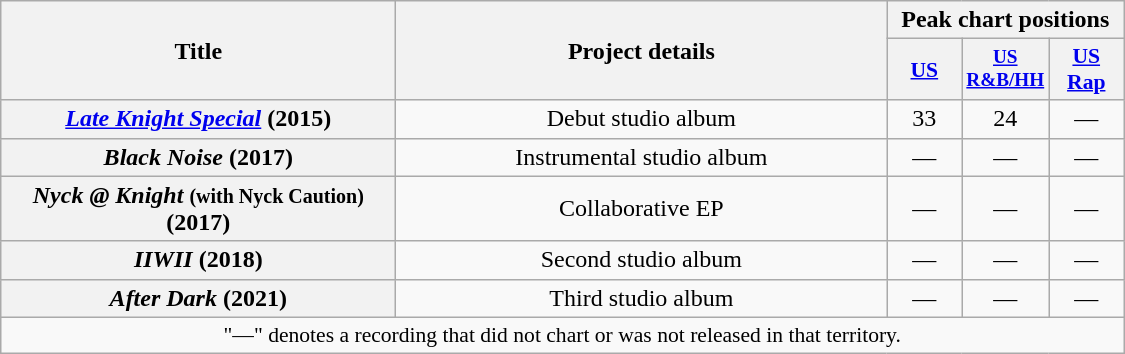<table class="wikitable plainrowheaders" style="text-align:center;">
<tr>
<th scope="col" rowspan="2" style="width:16em;">Title</th>
<th scope="col" rowspan="2" style="width:20em;">Project details</th>
<th scope="col" colspan="3">Peak chart positions</th>
</tr>
<tr>
<th scope="col" style="width:3em;font-size:90%;"><a href='#'>US</a><br></th>
<th scope="col" style="width:3em;font-size:80%;"><a href='#'>US<br>R&B/HH</a><br></th>
<th scope="col" style="width:3em;font-size:90%;"><a href='#'>US<br>Rap</a></th>
</tr>
<tr>
<th scope="row"><em><a href='#'>Late Knight Special</a></em> (2015)</th>
<td>Debut studio album</td>
<td>33</td>
<td>24</td>
<td>—</td>
</tr>
<tr>
<th scope="row"><em>Black Noise</em> (2017)</th>
<td>Instrumental studio album</td>
<td>—</td>
<td>—</td>
<td>—</td>
</tr>
<tr>
<th scope="row"><em>Nyck @ Knight</em><small></small> <small>(with Nyck Caution)</small> (2017)</th>
<td>Collaborative EP</td>
<td>—</td>
<td>—</td>
<td>—</td>
</tr>
<tr>
<th scope="row"><em>IIWII</em> (2018)</th>
<td>Second studio album</td>
<td>—</td>
<td>—</td>
<td>—</td>
</tr>
<tr>
<th scope="row"><em>After Dark</em> (2021)</th>
<td>Third studio album</td>
<td>—</td>
<td>—</td>
<td>—</td>
</tr>
<tr>
<td colspan="8" style="font-size:90%">"—" denotes a recording that did not chart or was not released in that territory.</td>
</tr>
</table>
